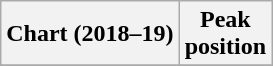<table class="wikitable plainrowheaders" style="text-align:center;">
<tr>
<th scope="col">Chart (2018–19)</th>
<th scope="col">Peak<br>position</th>
</tr>
<tr>
</tr>
</table>
